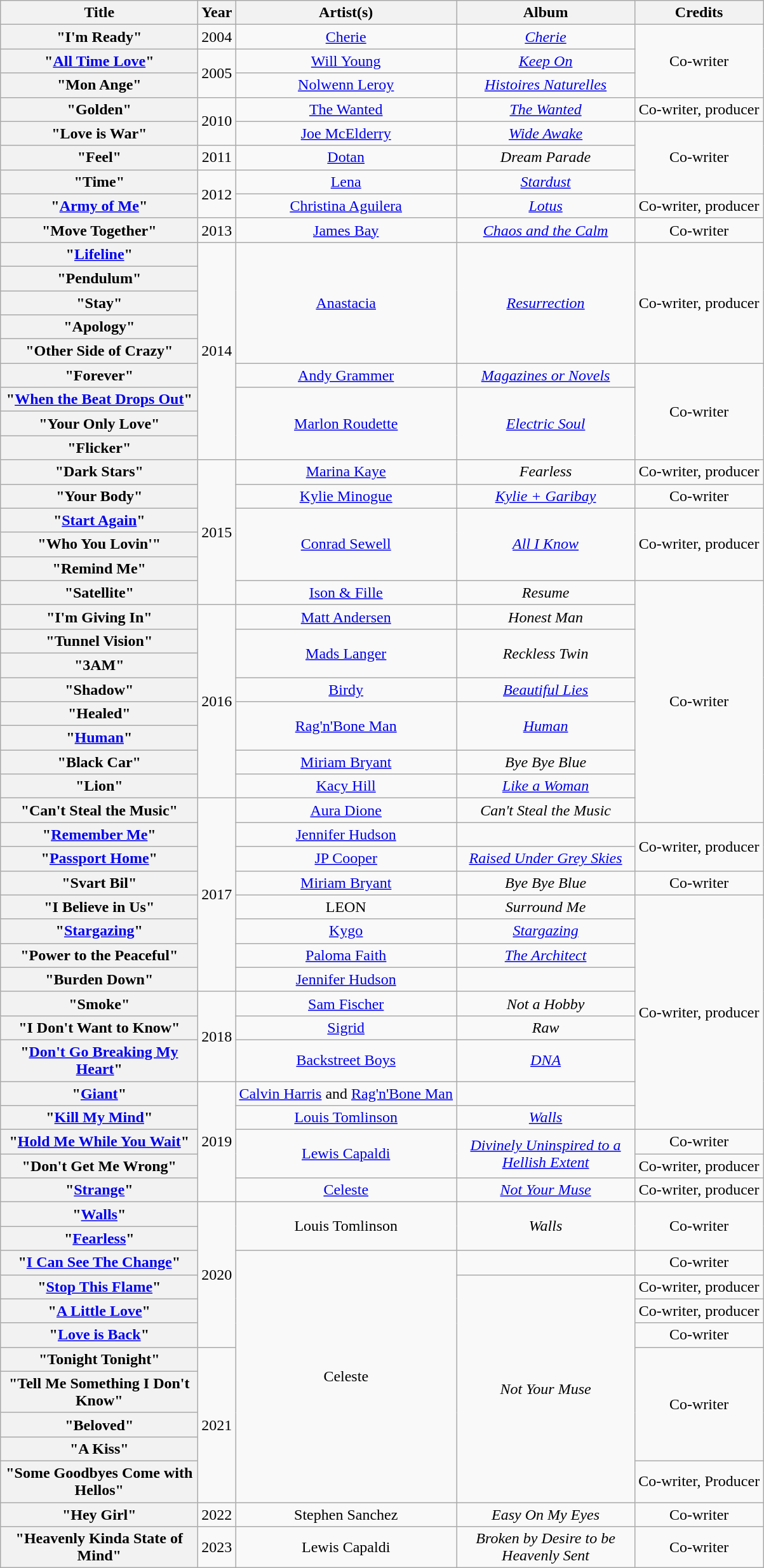<table class="wikitable plainrowheaders" style="text-align:center;">
<tr>
<th scope="col" style="width:200px;">Title</th>
<th scope="col">Year</th>
<th scope="col">Artist(s)</th>
<th scope="col" style="width:180px;">Album</th>
<th scope="col">Credits</th>
</tr>
<tr>
<th scope="row">"I'm Ready"</th>
<td>2004</td>
<td><a href='#'>Cherie</a></td>
<td><em><a href='#'>Cherie</a></em></td>
<td rowspan="3">Co-writer</td>
</tr>
<tr>
<th scope="row">"<a href='#'>All Time Love</a>"</th>
<td rowspan="2">2005</td>
<td><a href='#'>Will Young</a></td>
<td><em><a href='#'>Keep On</a></em></td>
</tr>
<tr>
<th scope="row">"Mon Ange"</th>
<td><a href='#'>Nolwenn Leroy</a></td>
<td><em><a href='#'>Histoires Naturelles</a></em></td>
</tr>
<tr>
<th scope="row">"Golden"</th>
<td rowspan="2">2010</td>
<td><a href='#'>The Wanted</a></td>
<td><em><a href='#'>The Wanted</a></em></td>
<td>Co-writer, producer</td>
</tr>
<tr>
<th scope="row">"Love is War"</th>
<td><a href='#'>Joe McElderry</a></td>
<td><em><a href='#'>Wide Awake</a></em></td>
<td rowspan="3">Co-writer</td>
</tr>
<tr>
<th scope="row">"Feel"</th>
<td>2011</td>
<td><a href='#'>Dotan</a></td>
<td><em>Dream Parade</em></td>
</tr>
<tr>
<th scope="row">"Time"</th>
<td rowspan="2">2012</td>
<td><a href='#'>Lena</a></td>
<td><em><a href='#'>Stardust</a></em></td>
</tr>
<tr>
<th scope="row">"<a href='#'>Army of Me</a>"</th>
<td><a href='#'>Christina Aguilera</a></td>
<td><em><a href='#'>Lotus</a></em></td>
<td>Co-writer, producer</td>
</tr>
<tr>
<th scope="row">"Move Together"</th>
<td>2013</td>
<td><a href='#'>James Bay</a></td>
<td><em><a href='#'>Chaos and the Calm</a></em></td>
<td>Co-writer</td>
</tr>
<tr>
<th scope="row">"<a href='#'>Lifeline</a>"</th>
<td rowspan="9">2014</td>
<td rowspan="5"><a href='#'>Anastacia</a></td>
<td rowspan="5"><em><a href='#'>Resurrection</a></em></td>
<td rowspan="5">Co-writer, producer</td>
</tr>
<tr>
<th scope="row">"Pendulum"</th>
</tr>
<tr>
<th scope="row">"Stay"</th>
</tr>
<tr>
<th scope="row">"Apology"</th>
</tr>
<tr>
<th scope="row">"Other Side of Crazy"</th>
</tr>
<tr>
<th scope="row">"Forever"</th>
<td><a href='#'>Andy Grammer</a></td>
<td><em><a href='#'>Magazines or Novels</a></em></td>
<td rowspan="4">Co-writer</td>
</tr>
<tr>
<th scope="row">"<a href='#'>When the Beat Drops Out</a>"</th>
<td rowspan="3"><a href='#'>Marlon Roudette</a></td>
<td rowspan="3"><em><a href='#'>Electric Soul</a></em></td>
</tr>
<tr>
<th scope="row">"Your Only Love"</th>
</tr>
<tr>
<th scope="row">"Flicker"</th>
</tr>
<tr>
<th scope="row">"Dark Stars"</th>
<td rowspan="6">2015</td>
<td><a href='#'>Marina Kaye</a></td>
<td><em>Fearless</em></td>
<td>Co-writer, producer</td>
</tr>
<tr>
<th scope="row">"Your Body"<br></th>
<td><a href='#'>Kylie Minogue</a></td>
<td><em><a href='#'>Kylie + Garibay</a></em></td>
<td>Co-writer</td>
</tr>
<tr>
<th scope="row">"<a href='#'>Start Again</a>"</th>
<td rowspan="3"><a href='#'>Conrad Sewell</a></td>
<td rowspan="3"><em><a href='#'>All I Know</a></em></td>
<td rowspan="3">Co-writer, producer</td>
</tr>
<tr>
<th scope="row">"Who You Lovin'"</th>
</tr>
<tr>
<th scope="row">"Remind Me"</th>
</tr>
<tr>
<th scope="row">"Satellite"</th>
<td><a href='#'>Ison & Fille</a></td>
<td><em>Resume</em></td>
<td rowspan="10">Co-writer</td>
</tr>
<tr>
<th scope="row">"I'm Giving In"</th>
<td rowspan="8">2016</td>
<td><a href='#'>Matt Andersen</a></td>
<td><em>Honest Man</em></td>
</tr>
<tr>
<th scope="row">"Tunnel Vision"</th>
<td rowspan="2"><a href='#'>Mads Langer</a></td>
<td rowspan="2"><em>Reckless Twin</em></td>
</tr>
<tr>
<th scope="row">"3AM"</th>
</tr>
<tr>
<th scope="row">"Shadow"</th>
<td><a href='#'>Birdy</a></td>
<td><em><a href='#'>Beautiful Lies</a></em></td>
</tr>
<tr>
<th scope="row">"Healed"</th>
<td rowspan="2"><a href='#'>Rag'n'Bone Man</a></td>
<td rowspan="2"><em><a href='#'>Human</a></em></td>
</tr>
<tr>
<th scope="row">"<a href='#'>Human</a>"</th>
</tr>
<tr>
<th scope="row">"Black Car"</th>
<td><a href='#'>Miriam Bryant</a></td>
<td><em>Bye Bye Blue</em></td>
</tr>
<tr>
<th scope="row">"Lion"</th>
<td><a href='#'>Kacy Hill</a></td>
<td><em><a href='#'>Like a Woman</a></em></td>
</tr>
<tr>
<th scope="row">"Can't Steal the Music"</th>
<td rowspan="8">2017</td>
<td><a href='#'>Aura Dione</a></td>
<td><em>Can't Steal the Music</em></td>
</tr>
<tr>
<th scope="row">"<a href='#'>Remember Me</a>"</th>
<td><a href='#'>Jennifer Hudson</a></td>
<td></td>
<td rowspan="2">Co-writer, producer</td>
</tr>
<tr>
<th scope="row">"<a href='#'>Passport Home</a>"</th>
<td><a href='#'>JP Cooper</a></td>
<td><em><a href='#'>Raised Under Grey Skies</a></em></td>
</tr>
<tr>
<th scope="row">"Svart Bil"</th>
<td><a href='#'>Miriam Bryant</a></td>
<td><em>Bye Bye Blue</em></td>
<td>Co-writer</td>
</tr>
<tr>
<th scope="row">"I Believe in Us"</th>
<td>LEON</td>
<td><em>Surround Me</em></td>
<td rowspan="9">Co-writer, producer</td>
</tr>
<tr>
<th scope="row">"<a href='#'>Stargazing</a>"<br></th>
<td><a href='#'>Kygo</a></td>
<td><em><a href='#'>Stargazing</a></em></td>
</tr>
<tr>
<th scope="row">"Power to the Peaceful"</th>
<td><a href='#'>Paloma Faith</a></td>
<td><em><a href='#'>The Architect</a></em></td>
</tr>
<tr>
<th scope="row">"Burden Down"</th>
<td><a href='#'>Jennifer Hudson</a></td>
<td></td>
</tr>
<tr>
<th scope="row">"Smoke"</th>
<td rowspan="3">2018</td>
<td><a href='#'>Sam Fischer</a></td>
<td><em>Not a Hobby</em></td>
</tr>
<tr>
<th scope="row">"I Don't Want to Know"</th>
<td><a href='#'>Sigrid</a></td>
<td><em>Raw</em></td>
</tr>
<tr>
<th scope="row">"<a href='#'>Don't Go Breaking My Heart</a>"</th>
<td><a href='#'>Backstreet Boys</a></td>
<td><em><a href='#'>DNA</a></em></td>
</tr>
<tr>
<th scope="row">"<a href='#'>Giant</a>"</th>
<td rowspan="5">2019</td>
<td><a href='#'>Calvin Harris</a> and <a href='#'>Rag'n'Bone Man</a></td>
<td></td>
</tr>
<tr>
<th scope="row">"<a href='#'>Kill My Mind</a>"</th>
<td><a href='#'>Louis Tomlinson</a></td>
<td><em><a href='#'>Walls</a></em></td>
</tr>
<tr>
<th scope="row">"<a href='#'>Hold Me While You Wait</a>"</th>
<td rowspan="2"><a href='#'>Lewis Capaldi</a></td>
<td rowspan="2"><em><a href='#'>Divinely Uninspired to a Hellish Extent</a></em></td>
<td>Co-writer</td>
</tr>
<tr>
<th scope="row">"Don't Get Me Wrong"</th>
<td>Co-writer, producer</td>
</tr>
<tr>
<th scope="row">"<a href='#'>Strange</a>"</th>
<td><a href='#'>Celeste</a></td>
<td><em><a href='#'>Not Your Muse</a></em></td>
<td>Co-writer, producer</td>
</tr>
<tr>
<th scope="row">"<a href='#'>Walls</a>"</th>
<td rowspan="6">2020</td>
<td rowspan="2">Louis Tomlinson</td>
<td rowspan="2"><em>Walls</em></td>
<td rowspan="2">Co-writer</td>
</tr>
<tr>
<th scope="row">"<a href='#'>Fearless</a>"</th>
</tr>
<tr>
<th scope="row">"<a href='#'>I Can See The Change</a>"</th>
<td rowspan="9">Celeste</td>
<td></td>
<td>Co-writer</td>
</tr>
<tr>
<th scope="row">"<a href='#'>Stop This Flame</a>"</th>
<td rowspan="8"><em>Not Your Muse</em></td>
<td>Co-writer, producer</td>
</tr>
<tr>
<th scope="row">"<a href='#'>A Little Love</a>"</th>
<td>Co-writer, producer</td>
</tr>
<tr>
<th scope="row">"<a href='#'>Love is Back</a>"</th>
<td>Co-writer</td>
</tr>
<tr>
<th scope="row">"Tonight Tonight"</th>
<td rowspan="5">2021</td>
<td rowspan="4">Co-writer</td>
</tr>
<tr>
<th scope="row">"Tell Me Something I Don't Know"</th>
</tr>
<tr>
<th scope="row">"Beloved"</th>
</tr>
<tr>
<th scope="row">"A Kiss"</th>
</tr>
<tr>
<th scope="row">"Some Goodbyes Come with Hellos"</th>
<td>Co-writer, Producer</td>
</tr>
<tr>
<th scope="row">"Hey Girl"</th>
<td>2022</td>
<td>Stephen Sanchez</td>
<td><em>Easy On My Eyes</em></td>
<td>Co-writer</td>
</tr>
<tr>
<th scope="row">"Heavenly Kinda State of Mind"</th>
<td>2023</td>
<td>Lewis Capaldi</td>
<td><em>Broken by Desire to be Heavenly Sent</em></td>
<td>Co-writer</td>
</tr>
</table>
